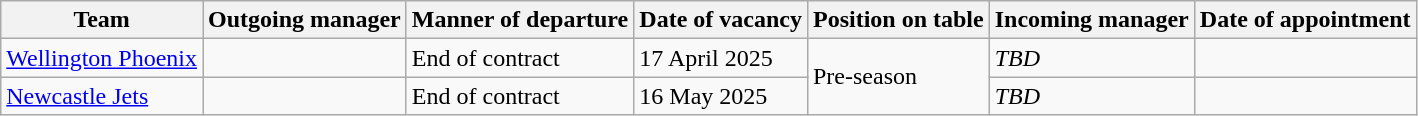<table class="wikitable sortable">
<tr>
<th>Team</th>
<th>Outgoing manager</th>
<th>Manner of departure</th>
<th>Date of vacancy</th>
<th>Position on table</th>
<th>Incoming manager</th>
<th>Date of appointment</th>
</tr>
<tr>
<td><a href='#'>Wellington Phoenix</a></td>
<td></td>
<td>End of contract</td>
<td>17 April 2025</td>
<td rowspan=2>Pre-season</td>
<td><em>TBD</em></td>
<td></td>
</tr>
<tr>
<td><a href='#'>Newcastle Jets</a></td>
<td></td>
<td>End of contract</td>
<td>16 May 2025</td>
<td><em>TBD</em></td>
<td></td>
</tr>
</table>
